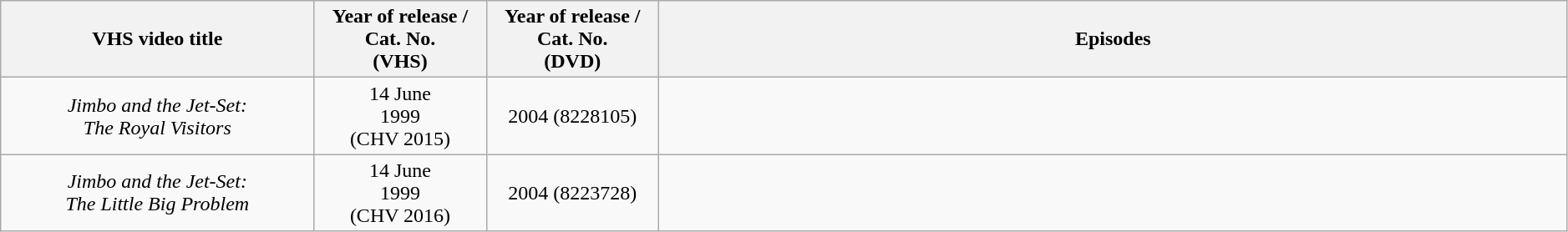<table class="wikitable" width=99%>
<tr>
<th style="width:20%;">VHS video title</th>
<th style="width:11%;">Year of release /<br>Cat. No.<br>(<strong>VHS</strong>)</th>
<th style="width:11%;">Year of release /<br>Cat. No.<br>(<strong>DVD</strong>)</th>
<th>Episodes</th>
</tr>
<tr>
<td align="center"><em>Jimbo and the Jet-Set:<br>The Royal Visitors</em></td>
<td align="center">14 June<br>1999<br>(CHV 2015)</td>
<td align="center">2004 (8228105)</td>
<td align="center"></td>
</tr>
<tr>
<td align="center"><em>Jimbo and the Jet-Set:<br>The Little Big Problem</em></td>
<td align="center">14 June<br>1999<br>(CHV 2016)</td>
<td align="center">2004 (8223728)</td>
<td align="center"></td>
</tr>
</table>
